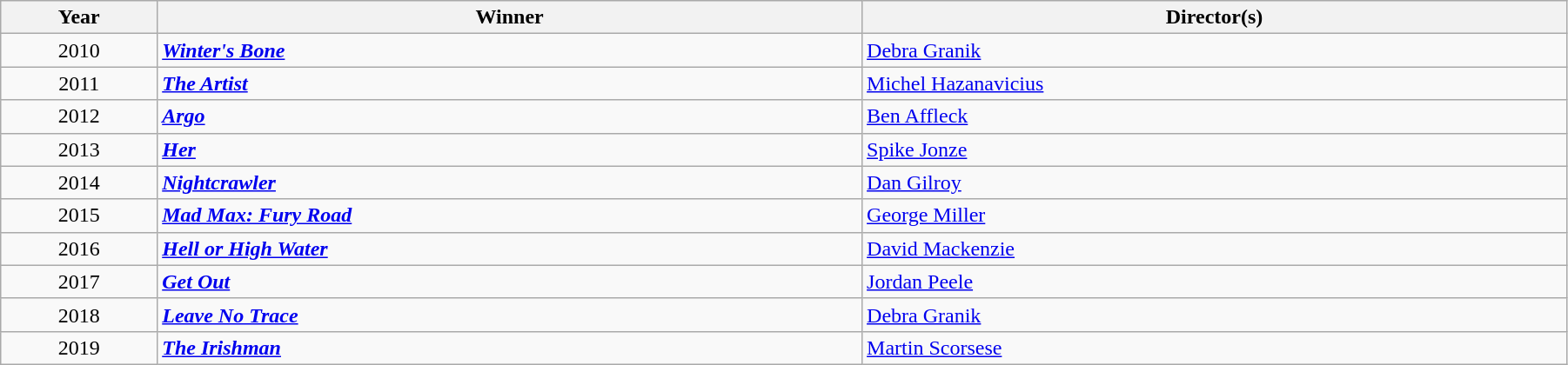<table class="wikitable" width="95%" cellpadding="5">
<tr>
<th width="10%">Year</th>
<th width="45%">Winner</th>
<th width="45%">Director(s)</th>
</tr>
<tr>
<td style="text-align:center;">2010</td>
<td><strong> <em><a href='#'>Winter's Bone</a></em> </strong></td>
<td><a href='#'>Debra Granik</a></td>
</tr>
<tr>
<td style="text-align:center;">2011</td>
<td><strong> <em><a href='#'>The Artist</a></em> </strong></td>
<td><a href='#'>Michel Hazanavicius</a></td>
</tr>
<tr>
<td style="text-align:center;">2012</td>
<td><strong> <em><a href='#'>Argo</a></em> </strong></td>
<td><a href='#'>Ben Affleck</a></td>
</tr>
<tr>
<td style="text-align:center;">2013</td>
<td><strong> <em><a href='#'>Her</a></em> </strong></td>
<td><a href='#'>Spike Jonze</a></td>
</tr>
<tr>
<td style="text-align:center;">2014</td>
<td><strong> <em><a href='#'>Nightcrawler</a></em> </strong></td>
<td><a href='#'>Dan Gilroy</a></td>
</tr>
<tr>
<td style="text-align:center;">2015</td>
<td><strong> <em><a href='#'>Mad Max: Fury Road</a></em> </strong></td>
<td><a href='#'>George Miller</a></td>
</tr>
<tr>
<td style="text-align:center;">2016</td>
<td><strong> <em><a href='#'>Hell or High Water</a></em> </strong></td>
<td><a href='#'>David Mackenzie</a></td>
</tr>
<tr>
<td style="text-align:center;">2017</td>
<td><strong> <em><a href='#'>Get Out</a></em> </strong></td>
<td><a href='#'>Jordan Peele</a></td>
</tr>
<tr>
<td style="text-align:center;">2018</td>
<td><strong> <em><a href='#'>Leave No Trace</a></em> </strong></td>
<td><a href='#'>Debra Granik</a></td>
</tr>
<tr>
<td style="text-align:center;">2019</td>
<td><strong> <em><a href='#'>The Irishman</a></em> </strong></td>
<td><a href='#'>Martin Scorsese</a></td>
</tr>
</table>
